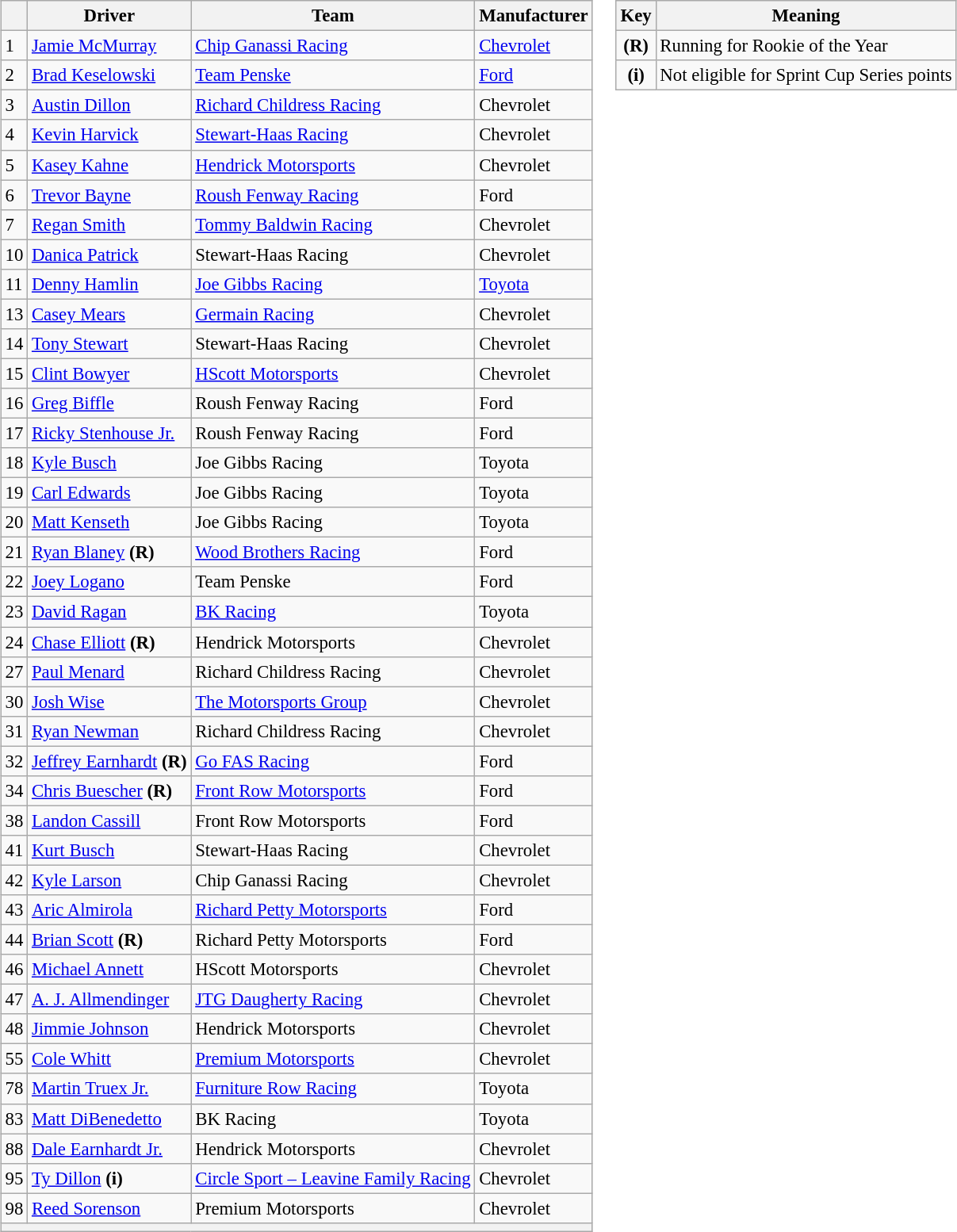<table>
<tr>
<td><br><table class="wikitable" style="font-size:95%">
<tr>
<th></th>
<th>Driver</th>
<th>Team</th>
<th>Manufacturer</th>
</tr>
<tr>
<td>1</td>
<td><a href='#'>Jamie McMurray</a></td>
<td><a href='#'>Chip Ganassi Racing</a></td>
<td><a href='#'>Chevrolet</a></td>
</tr>
<tr>
<td>2</td>
<td><a href='#'>Brad Keselowski</a></td>
<td><a href='#'>Team Penske</a></td>
<td><a href='#'>Ford</a></td>
</tr>
<tr>
<td>3</td>
<td><a href='#'>Austin Dillon</a></td>
<td><a href='#'>Richard Childress Racing</a></td>
<td>Chevrolet</td>
</tr>
<tr>
<td>4</td>
<td><a href='#'>Kevin Harvick</a></td>
<td><a href='#'>Stewart-Haas Racing</a></td>
<td>Chevrolet</td>
</tr>
<tr>
<td>5</td>
<td><a href='#'>Kasey Kahne</a></td>
<td><a href='#'>Hendrick Motorsports</a></td>
<td>Chevrolet</td>
</tr>
<tr>
<td>6</td>
<td><a href='#'>Trevor Bayne</a></td>
<td><a href='#'>Roush Fenway Racing</a></td>
<td>Ford</td>
</tr>
<tr>
<td>7</td>
<td><a href='#'>Regan Smith</a></td>
<td><a href='#'>Tommy Baldwin Racing</a></td>
<td>Chevrolet</td>
</tr>
<tr>
<td>10</td>
<td><a href='#'>Danica Patrick</a></td>
<td>Stewart-Haas Racing</td>
<td>Chevrolet</td>
</tr>
<tr>
<td>11</td>
<td><a href='#'>Denny Hamlin</a></td>
<td><a href='#'>Joe Gibbs Racing</a></td>
<td><a href='#'>Toyota</a></td>
</tr>
<tr>
<td>13</td>
<td><a href='#'>Casey Mears</a></td>
<td><a href='#'>Germain Racing</a></td>
<td>Chevrolet</td>
</tr>
<tr>
<td>14</td>
<td><a href='#'>Tony Stewart</a></td>
<td>Stewart-Haas Racing</td>
<td>Chevrolet</td>
</tr>
<tr>
<td>15</td>
<td><a href='#'>Clint Bowyer</a></td>
<td><a href='#'>HScott Motorsports</a></td>
<td>Chevrolet</td>
</tr>
<tr>
<td>16</td>
<td><a href='#'>Greg Biffle</a></td>
<td>Roush Fenway Racing</td>
<td>Ford</td>
</tr>
<tr>
<td>17</td>
<td><a href='#'>Ricky Stenhouse Jr.</a></td>
<td>Roush Fenway Racing</td>
<td>Ford</td>
</tr>
<tr>
<td>18</td>
<td><a href='#'>Kyle Busch</a></td>
<td>Joe Gibbs Racing</td>
<td>Toyota</td>
</tr>
<tr>
<td>19</td>
<td><a href='#'>Carl Edwards</a></td>
<td>Joe Gibbs Racing</td>
<td>Toyota</td>
</tr>
<tr>
<td>20</td>
<td><a href='#'>Matt Kenseth</a></td>
<td>Joe Gibbs Racing</td>
<td>Toyota</td>
</tr>
<tr>
<td>21</td>
<td><a href='#'>Ryan Blaney</a> <strong>(R)</strong></td>
<td><a href='#'>Wood Brothers Racing</a></td>
<td>Ford</td>
</tr>
<tr>
<td>22</td>
<td><a href='#'>Joey Logano</a></td>
<td>Team Penske</td>
<td>Ford</td>
</tr>
<tr>
<td>23</td>
<td><a href='#'>David Ragan</a></td>
<td><a href='#'>BK Racing</a></td>
<td>Toyota</td>
</tr>
<tr>
<td>24</td>
<td><a href='#'>Chase Elliott</a> <strong>(R)</strong></td>
<td>Hendrick Motorsports</td>
<td>Chevrolet</td>
</tr>
<tr>
<td>27</td>
<td><a href='#'>Paul Menard</a></td>
<td>Richard Childress Racing</td>
<td>Chevrolet</td>
</tr>
<tr>
<td>30</td>
<td><a href='#'>Josh Wise</a></td>
<td><a href='#'>The Motorsports Group</a></td>
<td>Chevrolet</td>
</tr>
<tr>
<td>31</td>
<td><a href='#'>Ryan Newman</a></td>
<td>Richard Childress Racing</td>
<td>Chevrolet</td>
</tr>
<tr>
<td>32</td>
<td><a href='#'>Jeffrey Earnhardt</a> <strong>(R)</strong></td>
<td><a href='#'>Go FAS Racing</a></td>
<td>Ford</td>
</tr>
<tr>
<td>34</td>
<td><a href='#'>Chris Buescher</a> <strong>(R)</strong></td>
<td><a href='#'>Front Row Motorsports</a></td>
<td>Ford</td>
</tr>
<tr>
<td>38</td>
<td><a href='#'>Landon Cassill</a></td>
<td>Front Row Motorsports</td>
<td>Ford</td>
</tr>
<tr>
<td>41</td>
<td><a href='#'>Kurt Busch</a></td>
<td>Stewart-Haas Racing</td>
<td>Chevrolet</td>
</tr>
<tr>
<td>42</td>
<td><a href='#'>Kyle Larson</a></td>
<td>Chip Ganassi Racing</td>
<td>Chevrolet</td>
</tr>
<tr>
<td>43</td>
<td><a href='#'>Aric Almirola</a></td>
<td><a href='#'>Richard Petty Motorsports</a></td>
<td>Ford</td>
</tr>
<tr>
<td>44</td>
<td><a href='#'>Brian Scott</a> <strong>(R)</strong></td>
<td>Richard Petty Motorsports</td>
<td>Ford</td>
</tr>
<tr>
<td>46</td>
<td><a href='#'>Michael Annett</a></td>
<td>HScott Motorsports</td>
<td>Chevrolet</td>
</tr>
<tr>
<td>47</td>
<td><a href='#'>A. J. Allmendinger</a></td>
<td><a href='#'>JTG Daugherty Racing</a></td>
<td>Chevrolet</td>
</tr>
<tr>
<td>48</td>
<td><a href='#'>Jimmie Johnson</a></td>
<td>Hendrick Motorsports</td>
<td>Chevrolet</td>
</tr>
<tr>
<td>55</td>
<td><a href='#'>Cole Whitt</a></td>
<td><a href='#'>Premium Motorsports</a></td>
<td>Chevrolet</td>
</tr>
<tr>
<td>78</td>
<td><a href='#'>Martin Truex Jr.</a></td>
<td><a href='#'>Furniture Row Racing</a></td>
<td>Toyota</td>
</tr>
<tr>
<td>83</td>
<td><a href='#'>Matt DiBenedetto</a></td>
<td>BK Racing</td>
<td>Toyota</td>
</tr>
<tr>
<td>88</td>
<td><a href='#'>Dale Earnhardt Jr.</a></td>
<td>Hendrick Motorsports</td>
<td>Chevrolet</td>
</tr>
<tr>
<td>95</td>
<td><a href='#'>Ty Dillon</a> <strong>(i)</strong></td>
<td><a href='#'>Circle Sport – Leavine Family Racing</a></td>
<td>Chevrolet</td>
</tr>
<tr>
<td>98</td>
<td><a href='#'>Reed Sorenson</a></td>
<td>Premium Motorsports</td>
<td>Chevrolet</td>
</tr>
<tr>
<th colspan="4"></th>
</tr>
</table>
</td>
<td valign="top"><br><table align="right" class="wikitable" style="font-size: 95%;">
<tr>
<th>Key</th>
<th>Meaning</th>
</tr>
<tr>
<td align="center"><strong>(R)</strong></td>
<td>Running for Rookie of the Year</td>
</tr>
<tr>
<td align="center"><strong>(i)</strong></td>
<td>Not eligible for Sprint Cup Series points</td>
</tr>
</table>
</td>
</tr>
</table>
